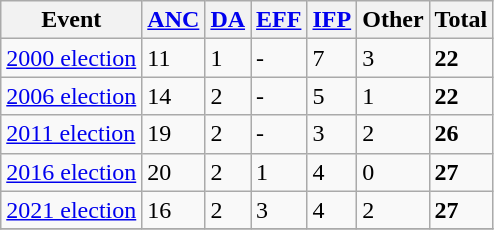<table class="wikitable">
<tr>
<th>Event</th>
<th><a href='#'>ANC</a></th>
<th><a href='#'>DA</a></th>
<th><a href='#'>EFF</a></th>
<th><a href='#'>IFP</a></th>
<th>Other</th>
<th>Total</th>
</tr>
<tr>
<td><a href='#'>2000 election</a></td>
<td>11</td>
<td>1</td>
<td>-</td>
<td>7</td>
<td>3</td>
<td><strong>22</strong></td>
</tr>
<tr>
<td><a href='#'>2006 election</a></td>
<td>14</td>
<td>2</td>
<td>-</td>
<td>5</td>
<td>1</td>
<td><strong>22</strong></td>
</tr>
<tr>
<td><a href='#'>2011 election</a></td>
<td>19</td>
<td>2</td>
<td>-</td>
<td>3</td>
<td>2</td>
<td><strong>26</strong></td>
</tr>
<tr>
<td><a href='#'>2016 election</a></td>
<td>20</td>
<td>2</td>
<td>1</td>
<td>4</td>
<td>0</td>
<td><strong>27</strong></td>
</tr>
<tr>
<td><a href='#'>2021 election</a></td>
<td>16</td>
<td>2</td>
<td>3</td>
<td>4</td>
<td>2</td>
<td><strong>27</strong></td>
</tr>
<tr>
</tr>
</table>
